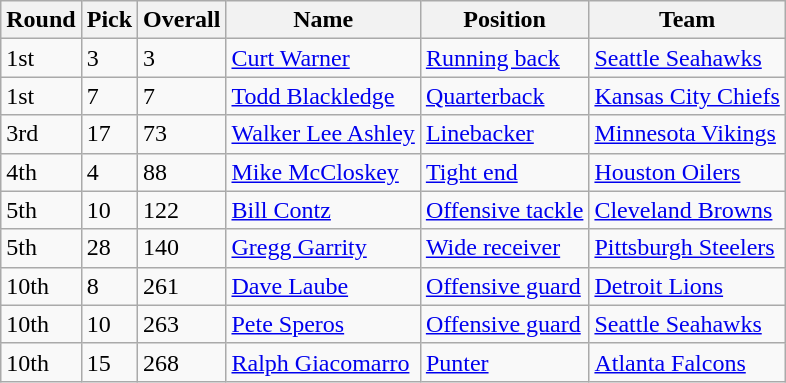<table class="wikitable">
<tr>
<th>Round</th>
<th>Pick</th>
<th>Overall</th>
<th>Name</th>
<th>Position</th>
<th>Team</th>
</tr>
<tr>
<td>1st</td>
<td>3</td>
<td>3</td>
<td><a href='#'>Curt Warner</a></td>
<td><a href='#'>Running back</a></td>
<td><a href='#'>Seattle Seahawks</a></td>
</tr>
<tr>
<td>1st</td>
<td>7</td>
<td>7</td>
<td><a href='#'>Todd Blackledge</a></td>
<td><a href='#'>Quarterback</a></td>
<td><a href='#'>Kansas City Chiefs</a></td>
</tr>
<tr>
<td>3rd</td>
<td>17</td>
<td>73</td>
<td><a href='#'>Walker Lee Ashley</a></td>
<td><a href='#'>Linebacker</a></td>
<td><a href='#'>Minnesota Vikings</a></td>
</tr>
<tr>
<td>4th</td>
<td>4</td>
<td>88</td>
<td><a href='#'>Mike McCloskey</a></td>
<td><a href='#'>Tight end</a></td>
<td><a href='#'>Houston Oilers</a></td>
</tr>
<tr>
<td>5th</td>
<td>10</td>
<td>122</td>
<td><a href='#'>Bill Contz</a></td>
<td><a href='#'>Offensive tackle</a></td>
<td><a href='#'>Cleveland Browns</a></td>
</tr>
<tr>
<td>5th</td>
<td>28</td>
<td>140</td>
<td><a href='#'>Gregg Garrity</a></td>
<td><a href='#'>Wide receiver</a></td>
<td><a href='#'>Pittsburgh Steelers</a></td>
</tr>
<tr>
<td>10th</td>
<td>8</td>
<td>261</td>
<td><a href='#'>Dave Laube</a></td>
<td><a href='#'>Offensive guard</a></td>
<td><a href='#'>Detroit Lions</a></td>
</tr>
<tr>
<td>10th</td>
<td>10</td>
<td>263</td>
<td><a href='#'>Pete Speros</a></td>
<td><a href='#'>Offensive guard</a></td>
<td><a href='#'>Seattle Seahawks</a></td>
</tr>
<tr>
<td>10th</td>
<td>15</td>
<td>268</td>
<td><a href='#'>Ralph Giacomarro</a></td>
<td><a href='#'>Punter</a></td>
<td><a href='#'>Atlanta Falcons</a></td>
</tr>
</table>
